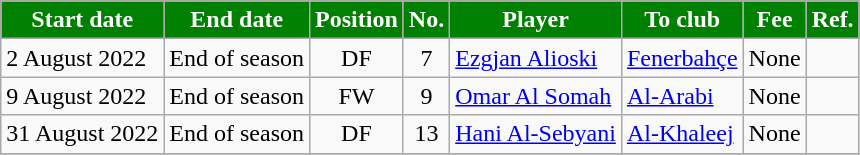<table class="wikitable sortable">
<tr>
<th style="background:green; color:white;"><strong>Start date</strong></th>
<th style="background:green; color:white;"><strong>End date</strong></th>
<th style="background:green; color:white;"><strong>Position</strong></th>
<th style="background:green; color:white;"><strong>No.</strong></th>
<th style="background:green; color:white;"><strong>Player</strong></th>
<th style="background:green; color:white;"><strong>To club</strong></th>
<th style="background:green; color:white;"><strong>Fee</strong></th>
<th style="background:green; color:white;"><strong>Ref.</strong></th>
</tr>
<tr>
<td>2 August 2022</td>
<td>End of season</td>
<td style="text-align:center;">DF</td>
<td style="text-align:center;">7</td>
<td style="text-align:left;"> <a href='#'>Ezgjan Alioski</a></td>
<td style="text-align:left;"> <a href='#'>Fenerbahçe</a></td>
<td>None</td>
<td></td>
</tr>
<tr>
<td>9 August 2022</td>
<td>End of season</td>
<td style="text-align:center;">FW</td>
<td style="text-align:center;">9</td>
<td style="text-align:left;"> <a href='#'>Omar Al Somah</a></td>
<td style="text-align:left;"> <a href='#'>Al-Arabi</a></td>
<td>None</td>
<td></td>
</tr>
<tr>
<td>31 August 2022</td>
<td>End of season</td>
<td style="text-align:center;">DF</td>
<td style="text-align:center;">13</td>
<td style="text-align:left;"> <a href='#'>Hani Al-Sebyani</a></td>
<td style="text-align:left;"> <a href='#'>Al-Khaleej</a></td>
<td>None</td>
<td></td>
</tr>
<tr>
</tr>
</table>
